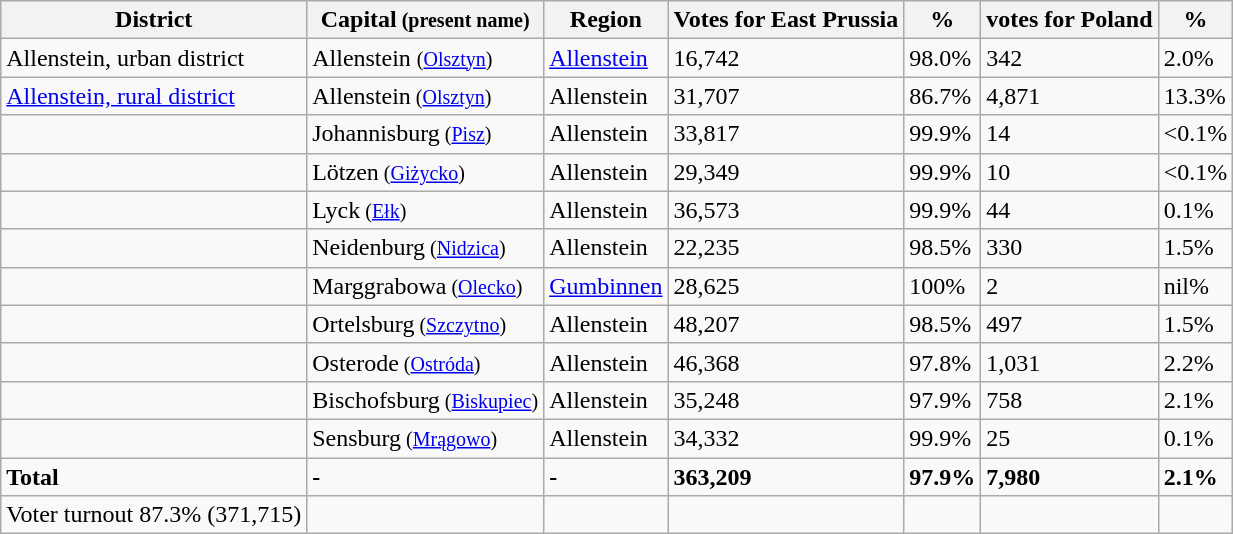<table class="wikitable sortable">
<tr style="width:80px">
<th>District</th>
<th>Capital<small> (present name)</small></th>
<th>Region</th>
<th>Votes for East Prussia</th>
<th>%</th>
<th>votes for Poland</th>
<th>%</th>
</tr>
<tr>
<td>Allenstein, urban district</td>
<td>Allenstein <small>(<a href='#'>Olsztyn</a>)</small></td>
<td><a href='#'>Allenstein</a></td>
<td>16,742</td>
<td>98.0%</td>
<td>342</td>
<td>2.0%</td>
</tr>
<tr>
<td><a href='#'>Allenstein, rural district</a></td>
<td>Allenstein<small> (<a href='#'>Olsztyn</a>)</small></td>
<td>Allenstein</td>
<td>31,707</td>
<td>86.7%</td>
<td>4,871</td>
<td>13.3%</td>
</tr>
<tr>
<td></td>
<td>Johannisburg<small> (<a href='#'>Pisz</a>)</small></td>
<td>Allenstein</td>
<td>33,817</td>
<td>99.9%</td>
<td>14</td>
<td><0.1%</td>
</tr>
<tr>
<td></td>
<td>Lötzen<small> (<a href='#'>Giżycko</a>)</small></td>
<td>Allenstein</td>
<td>29,349</td>
<td>99.9%</td>
<td>10</td>
<td><0.1%</td>
</tr>
<tr>
<td></td>
<td>Lyck<small> (<a href='#'>Ełk</a>)</small></td>
<td>Allenstein</td>
<td>36,573</td>
<td>99.9%</td>
<td>44</td>
<td>0.1%</td>
</tr>
<tr>
<td></td>
<td>Neidenburg<small> (<a href='#'>Nidzica</a>)</small></td>
<td>Allenstein</td>
<td>22,235</td>
<td>98.5%</td>
<td>330</td>
<td>1.5%</td>
</tr>
<tr>
<td></td>
<td>Marggrabowa<small> (<a href='#'>Olecko</a>)</small></td>
<td><a href='#'>Gumbinnen</a></td>
<td>28,625</td>
<td>100%</td>
<td>2</td>
<td>nil%</td>
</tr>
<tr>
<td></td>
<td>Ortelsburg<small> (<a href='#'>Szczytno</a>)</small></td>
<td>Allenstein</td>
<td>48,207</td>
<td>98.5%</td>
<td>497</td>
<td>1.5%</td>
</tr>
<tr>
<td></td>
<td>Osterode<small> (<a href='#'>Ostróda</a>)</small></td>
<td>Allenstein</td>
<td>46,368</td>
<td>97.8%</td>
<td>1,031</td>
<td>2.2%</td>
</tr>
<tr>
<td></td>
<td>Bischofsburg<small> (<a href='#'>Biskupiec</a>)</small></td>
<td>Allenstein</td>
<td>35,248</td>
<td>97.9%</td>
<td>758</td>
<td>2.1%</td>
</tr>
<tr>
<td></td>
<td>Sensburg<small> (<a href='#'>Mrągowo</a>)</small></td>
<td>Allenstein</td>
<td>34,332</td>
<td>99.9%</td>
<td>25</td>
<td>0.1%</td>
</tr>
<tr>
<td><strong>Total</strong></td>
<td><strong>-</strong></td>
<td><strong>-</strong></td>
<td><strong>363,209</strong></td>
<td><strong>97.9%</strong></td>
<td><strong>7,980</strong></td>
<td><strong>2.1%</strong></td>
</tr>
<tr>
<td>Voter turnout   87.3% (371,715)</td>
<td></td>
<td></td>
<td></td>
<td></td>
<td></td>
<td></td>
</tr>
</table>
